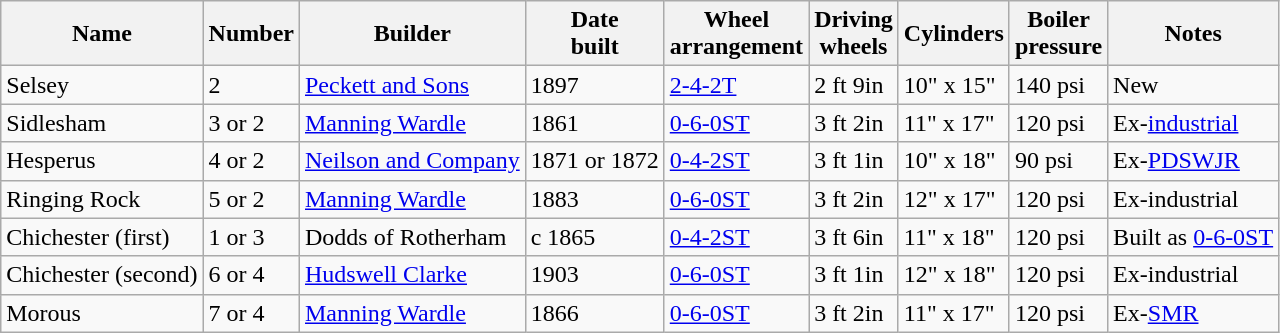<table class="wikitable" border="1">
<tr>
<th>Name</th>
<th>Number</th>
<th>Builder</th>
<th>Date<br>built</th>
<th>Wheel<br>arrangement</th>
<th>Driving<br>wheels</th>
<th>Cylinders</th>
<th>Boiler<br>pressure</th>
<th>Notes</th>
</tr>
<tr>
<td>Selsey</td>
<td>2</td>
<td><a href='#'>Peckett and Sons</a></td>
<td>1897</td>
<td><a href='#'>2-4-2T</a></td>
<td>2 ft 9in</td>
<td>10" x 15"</td>
<td>140 psi</td>
<td>New</td>
</tr>
<tr>
<td>Sidlesham</td>
<td>3 or 2</td>
<td><a href='#'>Manning Wardle</a></td>
<td>1861</td>
<td><a href='#'>0-6-0ST</a></td>
<td>3 ft 2in</td>
<td>11" x 17"</td>
<td>120 psi</td>
<td>Ex-<a href='#'>industrial</a></td>
</tr>
<tr>
<td>Hesperus</td>
<td>4 or 2</td>
<td><a href='#'>Neilson and Company</a></td>
<td>1871 or 1872</td>
<td><a href='#'>0-4-2ST</a></td>
<td>3 ft 1in</td>
<td>10" x 18"</td>
<td>90 psi</td>
<td>Ex-<a href='#'>PDSWJR</a></td>
</tr>
<tr>
<td>Ringing Rock</td>
<td>5 or 2</td>
<td><a href='#'>Manning Wardle</a></td>
<td>1883</td>
<td><a href='#'>0-6-0ST</a></td>
<td>3 ft 2in</td>
<td>12" x 17"</td>
<td>120 psi</td>
<td>Ex-industrial</td>
</tr>
<tr>
<td>Chichester (first)</td>
<td>1 or 3</td>
<td>Dodds of Rotherham</td>
<td>c 1865</td>
<td><a href='#'>0-4-2ST</a></td>
<td>3 ft 6in</td>
<td>11" x 18"</td>
<td>120 psi</td>
<td>Built as <a href='#'>0-6-0ST</a></td>
</tr>
<tr>
<td>Chichester (second)</td>
<td>6 or 4</td>
<td><a href='#'>Hudswell Clarke</a></td>
<td>1903</td>
<td><a href='#'>0-6-0ST</a></td>
<td>3 ft 1in</td>
<td>12" x 18"</td>
<td>120 psi</td>
<td>Ex-industrial</td>
</tr>
<tr>
<td>Morous</td>
<td>7 or 4</td>
<td><a href='#'>Manning Wardle</a></td>
<td>1866</td>
<td><a href='#'>0-6-0ST</a></td>
<td>3 ft 2in</td>
<td>11" x 17"</td>
<td>120 psi</td>
<td>Ex-<a href='#'>SMR</a></td>
</tr>
</table>
